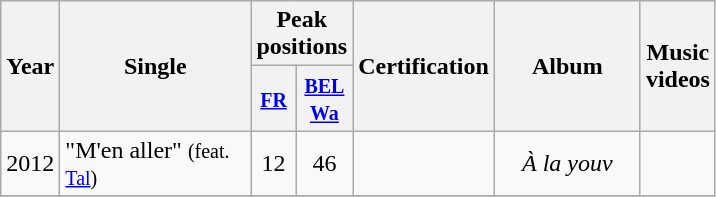<table class="wikitable">
<tr>
<th align="center" rowspan="2" width="10">Year</th>
<th align="center" rowspan="2" width="120">Single</th>
<th align="center" colspan="2">Peak positions</th>
<th align="center" rowspan="2" width="70">Certification</th>
<th align="center" rowspan="2" width="90">Album</th>
<th align="center" rowspan="2" width="40">Music<br>videos</th>
</tr>
<tr>
<th width="20"><small><a href='#'>FR</a></small><br></th>
<th width="20"><small><a href='#'>BEL <br>Wa</a></small><br></th>
</tr>
<tr>
<td align="center" rowspan="1">2012</td>
<td>"M'en aller" <small>(feat. <a href='#'>Tal</a>)</small></td>
<td align="center">12</td>
<td align="center">46</td>
<td align="center"></td>
<td align="center" rowspan="1"><em>À la youv</em></td>
<td><small></small></td>
</tr>
<tr>
</tr>
</table>
